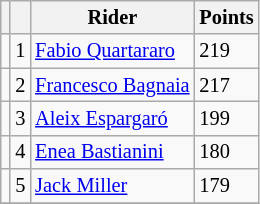<table class="wikitable" style="font-size: 85%;">
<tr>
<th></th>
<th></th>
<th>Rider</th>
<th>Points</th>
</tr>
<tr>
<td></td>
<td align=center>1</td>
<td> <a href='#'>Fabio Quartararo</a></td>
<td align=left>219</td>
</tr>
<tr>
<td></td>
<td align=center>2</td>
<td> <a href='#'>Francesco Bagnaia</a></td>
<td align=left>217</td>
</tr>
<tr>
<td></td>
<td align=center>3</td>
<td> <a href='#'>Aleix Espargaró</a></td>
<td align=left>199</td>
</tr>
<tr>
<td></td>
<td align=center>4</td>
<td> <a href='#'>Enea Bastianini</a></td>
<td align=left>180</td>
</tr>
<tr>
<td></td>
<td align=center>5</td>
<td> <a href='#'>Jack Miller</a></td>
<td align=left>179</td>
</tr>
<tr>
</tr>
</table>
